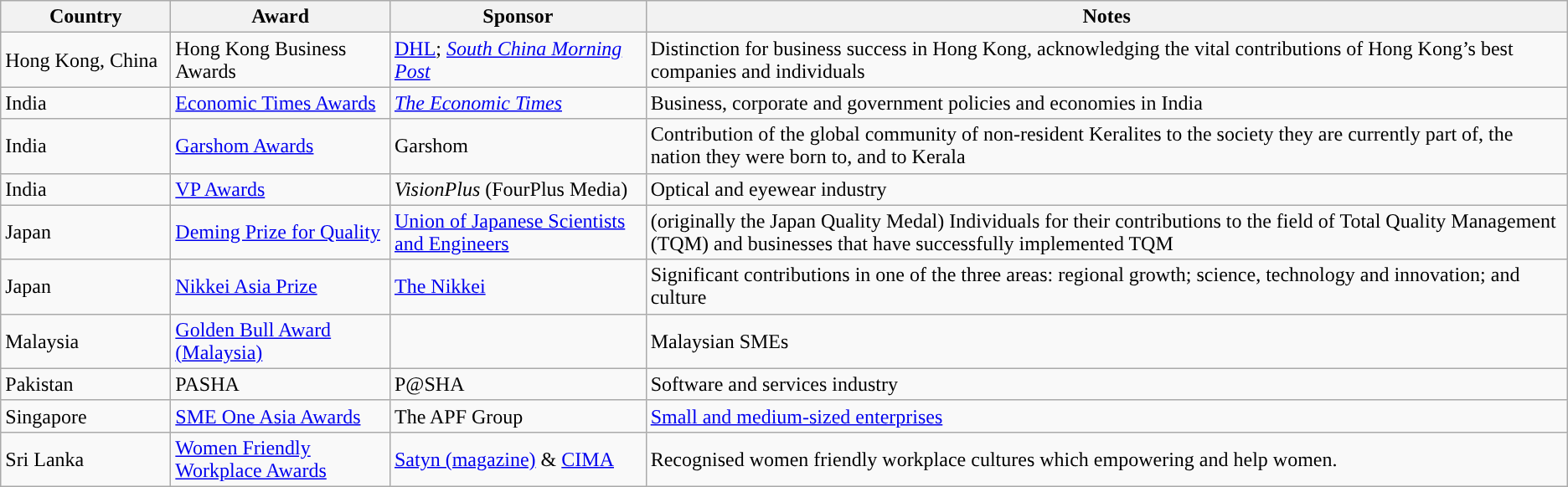<table class="wikitable sortable">
<tr>
<th style="width:8em;">Country</th>
<th>Award</th>
<th>Sponsor</th>
<th>Notes</th>
</tr>
<tr>
<td>Hong Kong, China</td>
<td>Hong Kong Business Awards</td>
<td><a href='#'>DHL</a>; <em><a href='#'>South China Morning Post</a></em></td>
<td>Distinction for business success in Hong Kong, acknowledging the vital contributions of Hong Kong’s best companies and individuals</td>
</tr>
<tr>
<td>India</td>
<td><a href='#'>Economic Times Awards</a></td>
<td><em><a href='#'>The Economic Times</a></em></td>
<td>Business, corporate and government policies and economies in India</td>
</tr>
<tr>
<td>India</td>
<td><a href='#'>Garshom Awards</a></td>
<td>Garshom</td>
<td>Contribution of the global community of non-resident Keralites to the society they are currently part of, the nation they were born to, and to Kerala</td>
</tr>
<tr>
<td>India</td>
<td><a href='#'>VP Awards</a></td>
<td><em>VisionPlus</em> (FourPlus Media)</td>
<td>Optical and eyewear industry</td>
</tr>
<tr>
<td>Japan</td>
<td><a href='#'>Deming Prize for Quality</a></td>
<td><a href='#'>Union of Japanese Scientists and Engineers</a></td>
<td>(originally the Japan Quality Medal) Individuals for their contributions to the field of Total Quality Management (TQM) and businesses that have successfully implemented TQM</td>
</tr>
<tr>
<td>Japan</td>
<td><a href='#'>Nikkei Asia Prize</a></td>
<td><a href='#'>The Nikkei</a></td>
<td>Significant contributions in one of the three areas: regional growth; science, technology and innovation; and culture</td>
</tr>
<tr>
<td>Malaysia</td>
<td><a href='#'>Golden Bull Award (Malaysia)</a></td>
<td></td>
<td>Malaysian SMEs</td>
</tr>
<tr>
<td>Pakistan</td>
<td>PASHA</td>
<td>P@SHA</td>
<td>Software and services industry</td>
</tr>
<tr>
<td>Singapore</td>
<td><a href='#'>SME One Asia Awards</a></td>
<td>The APF Group</td>
<td><a href='#'>Small and medium-sized enterprises</a></td>
</tr>
<tr>
<td>Sri Lanka</td>
<td><a href='#'>Women Friendly Workplace Awards</a></td>
<td><a href='#'>Satyn (magazine)</a> & <a href='#'>CIMA</a></td>
<td>Recognised women friendly workplace cultures which empowering and help women.</td>
</tr>
</table>
